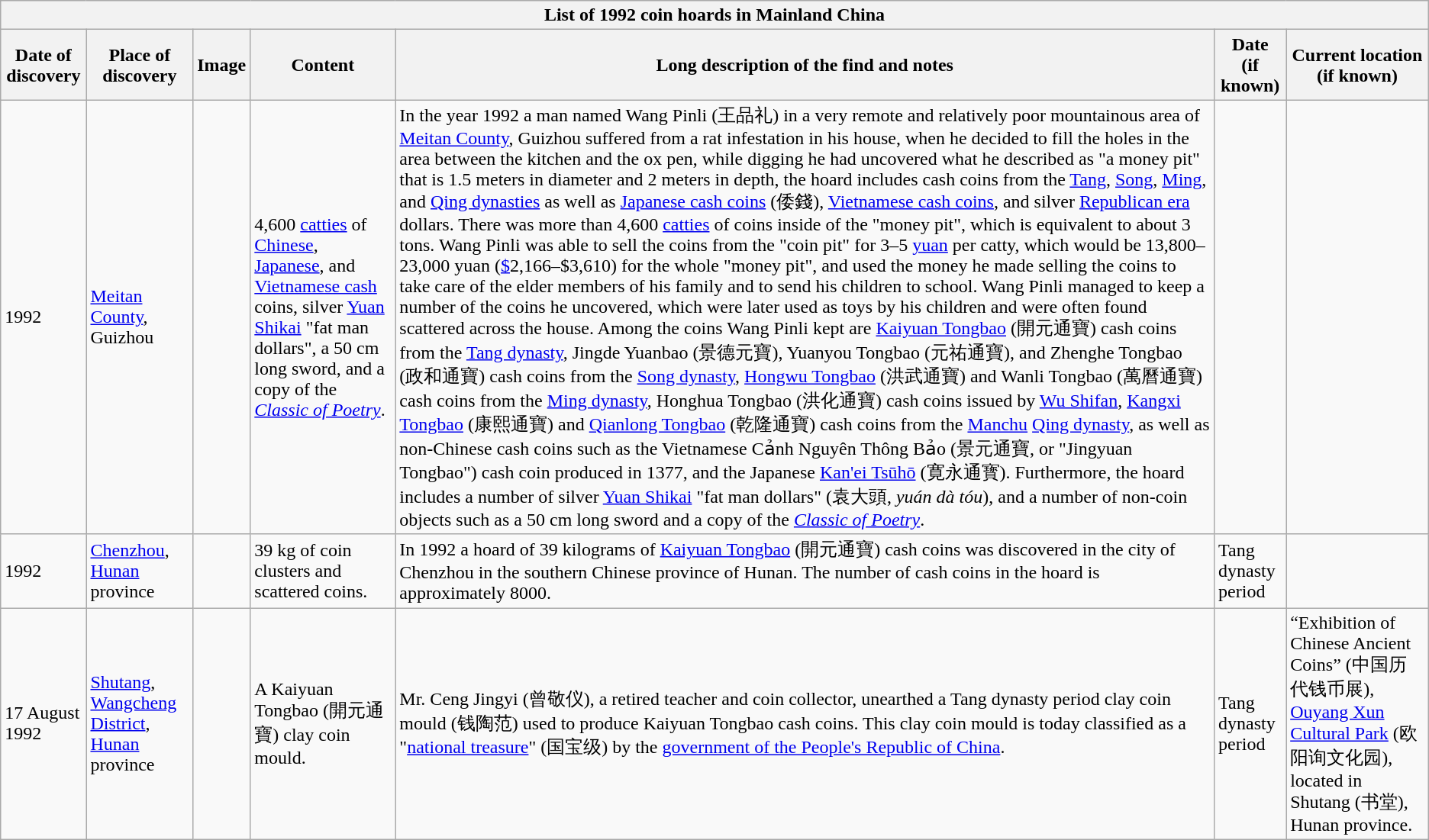<table class="wikitable" style="font-size: 100%">
<tr>
<th colspan=7>List of 1992 coin hoards in Mainland China</th>
</tr>
<tr>
<th>Date of discovery</th>
<th>Place of discovery</th>
<th>Image</th>
<th>Content</th>
<th>Long description of the find and notes</th>
<th>Date<br>(if known)</th>
<th>Current location<br>(if known)</th>
</tr>
<tr>
<td>1992</td>
<td><a href='#'>Meitan County</a>, Guizhou</td>
<td></td>
<td>4,600 <a href='#'>catties</a> of <a href='#'>Chinese</a>, <a href='#'>Japanese</a>, and <a href='#'>Vietnamese cash</a> coins, silver <a href='#'>Yuan Shikai</a> "fat man dollars", a 50 cm long sword, and a copy of the <em><a href='#'>Classic of Poetry</a></em>.</td>
<td>In the year 1992 a man named Wang Pinli (王品礼) in a very remote and relatively poor mountainous area of <a href='#'>Meitan County</a>, Guizhou suffered from a rat infestation in his house, when he decided to fill the holes in the area between the kitchen and the ox pen, while digging he had uncovered what he described as "a money pit" that is 1.5 meters in diameter and 2 meters in depth, the hoard includes cash coins from the <a href='#'>Tang</a>, <a href='#'>Song</a>, <a href='#'>Ming</a>, and <a href='#'>Qing dynasties</a> as well as <a href='#'>Japanese cash coins</a> (倭錢), <a href='#'>Vietnamese cash coins</a>, and silver <a href='#'>Republican era</a> dollars. There was more than 4,600 <a href='#'>catties</a> of coins inside of the "money pit", which is equivalent to about 3 tons. Wang Pinli was able to sell the coins from the "coin pit" for 3–5 <a href='#'>yuan</a> per catty, which would be 13,800–23,000 yuan (<a href='#'>$</a>2,166–$3,610) for the whole "money pit", and used the money he made selling the coins to take care of the elder members of his family and to send his children to school. Wang Pinli managed to keep a number of the coins he uncovered, which were later used as toys by his children and were often found scattered across the house. Among the coins Wang Pinli kept are <a href='#'>Kaiyuan Tongbao</a> (開元通寶) cash coins from the <a href='#'>Tang dynasty</a>, Jingde Yuanbao (景德元寶), Yuanyou Tongbao (元祐通寶), and Zhenghe Tongbao (政和通寶) cash coins from the <a href='#'>Song dynasty</a>, <a href='#'>Hongwu Tongbao</a> (洪武通寶) and Wanli Tongbao (萬曆通寶) cash coins from the <a href='#'>Ming dynasty</a>, Honghua Tongbao (洪化通寶) cash coins issued by <a href='#'>Wu Shifan</a>, <a href='#'>Kangxi Tongbao</a> (康熙通寶) and <a href='#'>Qianlong Tongbao</a> (乾隆通寶) cash coins from the <a href='#'>Manchu</a> <a href='#'>Qing dynasty</a>, as well as non-Chinese cash coins such as the Vietnamese Cảnh Nguyên Thông Bảo (景元通寶, or "Jingyuan Tongbao") cash coin produced in 1377, and the Japanese <a href='#'>Kan'ei Tsūhō</a> (寛永通寳). Furthermore, the hoard includes a number of silver <a href='#'>Yuan Shikai</a> "fat man dollars" (袁大頭, <em>yuán dà tóu</em>), and a number of non-coin objects such as a 50 cm long sword and a copy of the <em><a href='#'>Classic of Poetry</a></em>.</td>
<td></td>
<td></td>
</tr>
<tr>
<td>1992</td>
<td><a href='#'>Chenzhou</a>, <a href='#'>Hunan</a> province</td>
<td></td>
<td>39 kg of coin clusters and scattered coins.</td>
<td>In 1992 a hoard of 39 kilograms of <a href='#'>Kaiyuan Tongbao</a> (開元通寶) cash coins was discovered in the city of Chenzhou in the southern Chinese province of Hunan. The number of cash coins in the hoard is approximately 8000.</td>
<td>Tang dynasty period</td>
<td></td>
</tr>
<tr>
<td>17 August 1992</td>
<td><a href='#'>Shutang</a>, <a href='#'>Wangcheng District</a>, <a href='#'>Hunan</a> province</td>
<td></td>
<td>A Kaiyuan Tongbao (開元通寶) clay coin mould.</td>
<td>Mr. Ceng Jingyi (曾敬仪), a retired teacher and coin collector, unearthed a Tang dynasty period clay coin mould (钱陶范) used to produce Kaiyuan Tongbao cash coins. This clay coin mould is today classified as a "<a href='#'>national treasure</a>" (国宝级) by the <a href='#'>government of the People's Republic of China</a>.</td>
<td>Tang dynasty period</td>
<td>“Exhibition of Chinese Ancient Coins” (中国历代钱币展), <a href='#'>Ouyang Xun Cultural Park</a> (欧阳询文化园), located in Shutang (书堂), Hunan province.</td>
</tr>
</table>
